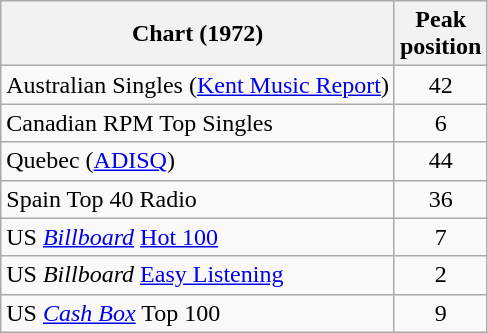<table class="wikitable sortable">
<tr>
<th>Chart (1972)</th>
<th scope="col">Peak<br>position</th>
</tr>
<tr>
<td align="left">Australian Singles (<a href='#'>Kent Music Report</a>)</td>
<td align="center">42</td>
</tr>
<tr>
<td align="left">Canadian RPM Top Singles</td>
<td style="text-align:center;">6</td>
</tr>
<tr>
<td align="left">Quebec (<a href='#'>ADISQ</a>)</td>
<td style="text-align:center;">44</td>
</tr>
<tr>
<td>Spain Top 40 Radio</td>
<td style="text-align:center;">36</td>
</tr>
<tr>
<td align="left">US <em><a href='#'>Billboard</a></em> <a href='#'>Hot 100</a></td>
<td style="text-align:center;">7</td>
</tr>
<tr>
<td>US <em>Billboard</em> <a href='#'>Easy Listening</a></td>
<td style="text-align:center;">2</td>
</tr>
<tr>
<td align="left">US <em><a href='#'>Cash Box</a></em> Top 100</td>
<td style="text-align:center;">9</td>
</tr>
</table>
